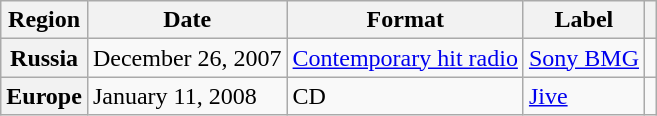<table class="wikitable plainrowheaders">
<tr>
<th scope="col">Region</th>
<th scope="col">Date</th>
<th scope="col">Format</th>
<th scope="col">Label</th>
<th scope="col"></th>
</tr>
<tr>
<th scope="row">Russia</th>
<td>December 26, 2007</td>
<td><a href='#'>Contemporary hit radio</a></td>
<td><a href='#'>Sony BMG</a></td>
<td></td>
</tr>
<tr>
<th scope="row">Europe</th>
<td>January 11, 2008</td>
<td>CD</td>
<td><a href='#'>Jive</a></td>
<td></td>
</tr>
</table>
